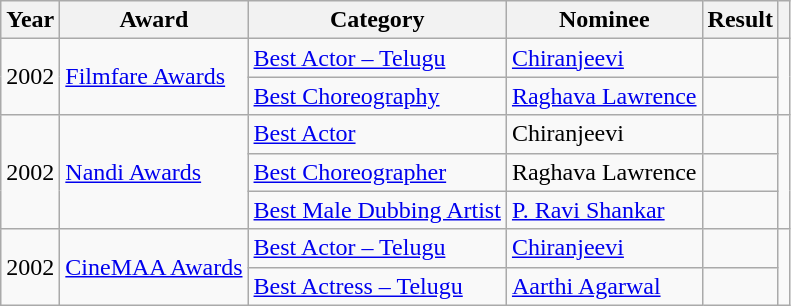<table class="wikitable sortable">
<tr>
<th>Year</th>
<th>Award</th>
<th>Category</th>
<th>Nominee</th>
<th>Result</th>
<th></th>
</tr>
<tr>
<td rowspan="2">2002</td>
<td rowspan="2"><a href='#'>Filmfare Awards</a></td>
<td><a href='#'>Best Actor – Telugu</a></td>
<td><a href='#'>Chiranjeevi</a></td>
<td></td>
<td rowspan="2"></td>
</tr>
<tr>
<td><a href='#'>Best Choreography</a></td>
<td><a href='#'>Raghava Lawrence</a></td>
<td></td>
</tr>
<tr>
<td rowspan="3">2002</td>
<td rowspan="3"><a href='#'>Nandi Awards</a></td>
<td><a href='#'>Best Actor</a></td>
<td>Chiranjeevi</td>
<td></td>
<td rowspan="3"></td>
</tr>
<tr>
<td><a href='#'>Best Choreographer</a></td>
<td>Raghava Lawrence</td>
<td></td>
</tr>
<tr>
<td><a href='#'>Best Male Dubbing Artist</a></td>
<td><a href='#'>P. Ravi Shankar</a></td>
<td></td>
</tr>
<tr>
<td rowspan="2">2002</td>
<td rowspan="2"><a href='#'>CineMAA Awards</a></td>
<td><a href='#'>Best Actor – Telugu</a></td>
<td><a href='#'>Chiranjeevi</a></td>
<td></td>
<td rowspan="2"></td>
</tr>
<tr>
<td><a href='#'>Best Actress – Telugu</a></td>
<td><a href='#'>Aarthi Agarwal</a></td>
<td></td>
</tr>
</table>
